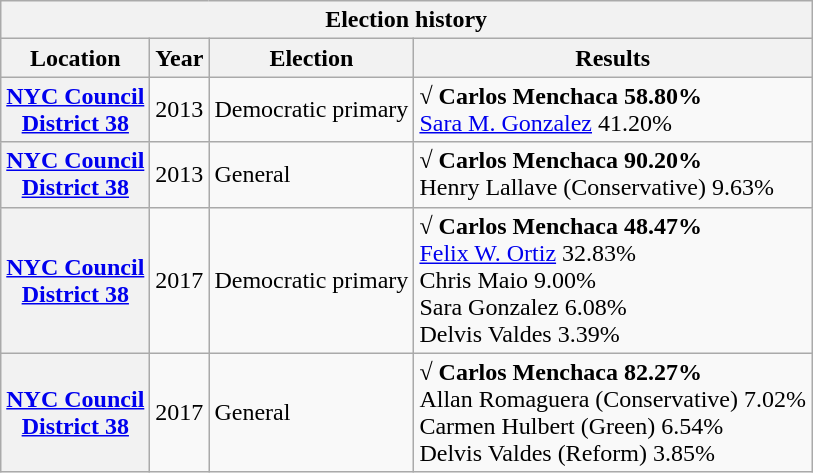<table class="wikitable collapsible">
<tr valign=bottom>
<th colspan=4>Election history</th>
</tr>
<tr valign=bottom>
<th>Location</th>
<th>Year</th>
<th>Election</th>
<th>Results</th>
</tr>
<tr>
<th><a href='#'>NYC Council<br>District 38</a></th>
<td>2013</td>
<td>Democratic primary</td>
<td><strong>√ Carlos Menchaca 58.80%</strong><br><a href='#'>Sara M. Gonzalez</a> 41.20%</td>
</tr>
<tr>
<th><a href='#'>NYC Council<br>District 38</a></th>
<td>2013</td>
<td>General</td>
<td><strong>√ Carlos Menchaca 90.20%</strong><br>Henry Lallave (Conservative) 9.63%</td>
</tr>
<tr>
<th><a href='#'>NYC Council<br>District 38</a></th>
<td>2017</td>
<td>Democratic primary</td>
<td><strong>√ Carlos Menchaca 48.47%</strong><br><a href='#'>Felix W. Ortiz</a> 32.83%<br>Chris Maio 9.00%<br>Sara Gonzalez 6.08%<br>Delvis Valdes 3.39%</td>
</tr>
<tr>
<th><a href='#'>NYC Council<br>District 38</a></th>
<td>2017</td>
<td>General</td>
<td><strong>√ Carlos Menchaca 82.27%</strong><br>Allan Romaguera (Conservative) 7.02%<br>Carmen Hulbert (Green) 6.54%<br>Delvis Valdes (Reform) 3.85%</td>
</tr>
</table>
